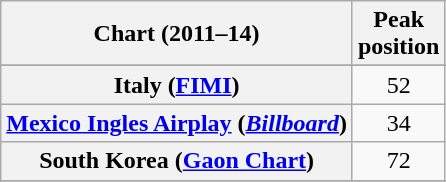<table class="wikitable plainrowheaders sortable" style="text-align:center">
<tr>
<th>Chart (2011–14)</th>
<th>Peak<br>position</th>
</tr>
<tr>
</tr>
<tr>
</tr>
<tr>
</tr>
<tr>
</tr>
<tr>
<th scope="row">Italy (<a href='#'>FIMI</a>)</th>
<td>52</td>
</tr>
<tr>
<th scope="row"><a href='#'>Mexico Ingles Airplay</a> (<em><a href='#'>Billboard</a></em>)</th>
<td>34</td>
</tr>
<tr>
<th scope="row">South Korea (<a href='#'>Gaon Chart</a>)</th>
<td>72</td>
</tr>
<tr>
</tr>
<tr>
</tr>
<tr>
</tr>
<tr>
</tr>
<tr>
</tr>
<tr>
</tr>
<tr>
</tr>
</table>
